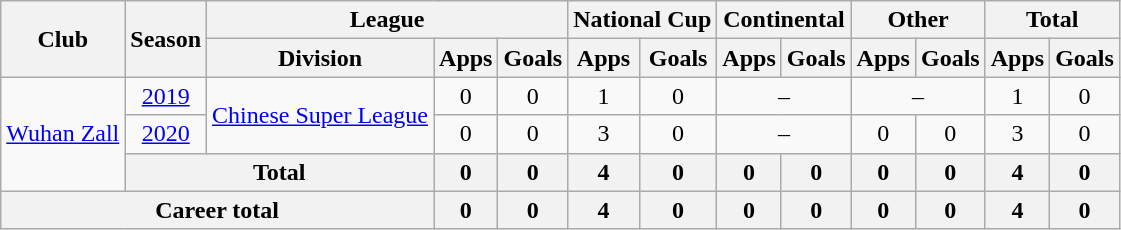<table class="wikitable" style="text-align: center">
<tr>
<th rowspan="2">Club</th>
<th rowspan="2">Season</th>
<th colspan="3">League</th>
<th colspan="2">National Cup</th>
<th colspan="2">Continental</th>
<th colspan="2">Other</th>
<th colspan="2">Total</th>
</tr>
<tr>
<th>Division</th>
<th>Apps</th>
<th>Goals</th>
<th>Apps</th>
<th>Goals</th>
<th>Apps</th>
<th>Goals</th>
<th>Apps</th>
<th>Goals</th>
<th>Apps</th>
<th>Goals</th>
</tr>
<tr>
<td rowspan=3><a href='#'>Wuhan Zall</a></td>
<td><a href='#'>2019</a></td>
<td rowspan=2><a href='#'>Chinese Super League</a></td>
<td>0</td>
<td>0</td>
<td>1</td>
<td>0</td>
<td colspan="2">–</td>
<td colspan="2">–</td>
<td>1</td>
<td>0</td>
</tr>
<tr>
<td><a href='#'>2020</a></td>
<td>0</td>
<td>0</td>
<td>3</td>
<td>0</td>
<td colspan="2">–</td>
<td>0</td>
<td>0</td>
<td>3</td>
<td>0</td>
</tr>
<tr>
<th colspan=2>Total</th>
<th>0</th>
<th>0</th>
<th>4</th>
<th>0</th>
<th>0</th>
<th>0</th>
<th>0</th>
<th>0</th>
<th>4</th>
<th>0</th>
</tr>
<tr>
<th colspan=3>Career total</th>
<th>0</th>
<th>0</th>
<th>4</th>
<th>0</th>
<th>0</th>
<th>0</th>
<th>0</th>
<th>0</th>
<th>4</th>
<th>0</th>
</tr>
</table>
